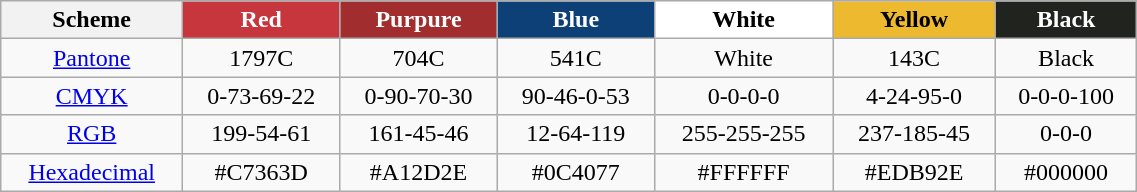<table class=wikitable width=60% style="text-align:center;">
<tr>
<th>Scheme</th>
<th style="background:#C7363D; color:white">Red</th>
<th style="background:#A12D2E; color:white">Purpure </th>
<th style="background:#0C4076; color:white">Blue</th>
<th style="background:#ffffff; color:black">White</th>
<th style="background:#edb92e">Yellow</th>
<th style="background:#21231e; color:white">Black</th>
</tr>
<tr>
<td><a href='#'>Pantone</a></td>
<td>1797C</td>
<td>704C</td>
<td>541C</td>
<td>White</td>
<td>143C</td>
<td>Black</td>
</tr>
<tr>
<td><a href='#'>CMYK</a></td>
<td>0-73-69-22</td>
<td>0-90-70-30</td>
<td>90-46-0-53</td>
<td>0-0-0-0</td>
<td>4-24-95-0</td>
<td>0-0-0-100</td>
</tr>
<tr>
<td><a href='#'>RGB</a></td>
<td>199-54-61</td>
<td>161-45-46</td>
<td>12-64-119</td>
<td>255-255-255</td>
<td>237-185-45</td>
<td>0-0-0</td>
</tr>
<tr>
<td><a href='#'>Hexadecimal</a></td>
<td>#C7363D</td>
<td>#A12D2E</td>
<td>#0C4077</td>
<td>#FFFFFF</td>
<td>#EDB92E</td>
<td>#000000</td>
</tr>
</table>
